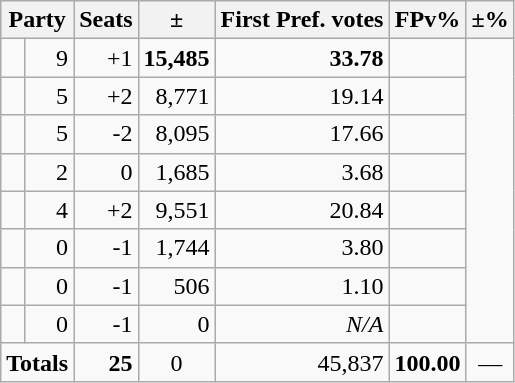<table class=wikitable>
<tr>
<th colspan=2 align=center>Party</th>
<th valign=top>Seats</th>
<th valign=top>±</th>
<th valign=top>First Pref. votes</th>
<th valign=top>FPv%</th>
<th valign=top>±%</th>
</tr>
<tr>
<td></td>
<td align=right>9</td>
<td align=right>+1</td>
<td align=right><strong>15,485</strong></td>
<td align=right><strong>33.78</strong></td>
<td align=right></td>
</tr>
<tr>
<td></td>
<td align=right>5</td>
<td align=right>+2</td>
<td align=right>8,771</td>
<td align=right>19.14</td>
<td align=right></td>
</tr>
<tr>
<td></td>
<td align=right>5</td>
<td align=right>-2</td>
<td align=right>8,095</td>
<td align=right>17.66</td>
<td align=right></td>
</tr>
<tr>
<td></td>
<td align=right>2</td>
<td align=right>0</td>
<td align=right>1,685</td>
<td align=right>3.68</td>
<td align=right></td>
</tr>
<tr>
<td></td>
<td align=right>4</td>
<td align=right>+2</td>
<td align=right>9,551</td>
<td align=right>20.84</td>
<td align=right></td>
</tr>
<tr>
<td></td>
<td align=right>0</td>
<td align=right>-1</td>
<td align=right>1,744</td>
<td align=right>3.80</td>
<td align=right></td>
</tr>
<tr>
<td></td>
<td align=right>0</td>
<td align=right>-1</td>
<td align=right>506</td>
<td align=right>1.10</td>
<td align=right></td>
</tr>
<tr>
<td></td>
<td align=right>0</td>
<td align=right>-1</td>
<td align=right>0</td>
<td align=right><em>N/A</em></td>
<td align=right></td>
</tr>
<tr>
<td colspan=2 align=center><strong>Totals</strong></td>
<td align=right><strong>25</strong></td>
<td align=center>0</td>
<td align=right>45,837</td>
<td align=center><strong>100.00</strong></td>
<td align=center>—</td>
</tr>
</table>
